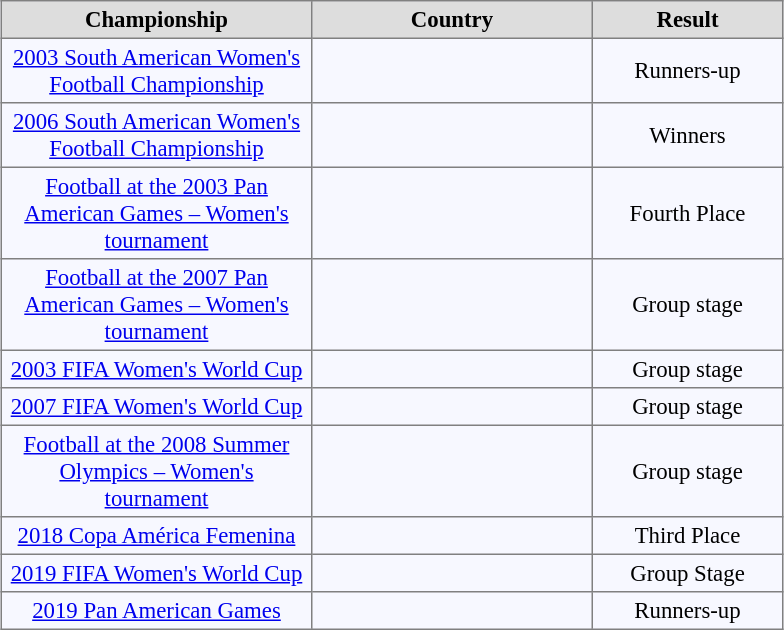<table align="center" bgcolor="#f7f8ff" cellpadding="3" cellspacing="0" border="1" style="font-size: 95%; border: gray solid 1px; border-collapse: collapse;">
<tr align=center bgcolor=#DDDDDD style="color:black;">
<th width="200">Championship</th>
<th width="180">Country</th>
<th width="120">Result</th>
</tr>
<tr align=center>
<td><a href='#'>2003 South American Women's Football Championship</a></td>
<td></td>
<td>Runners-up</td>
</tr>
<tr align=center>
<td><a href='#'>2006 South American Women's Football Championship</a></td>
<td></td>
<td>Winners</td>
</tr>
<tr align=center>
<td><a href='#'>Football at the 2003 Pan American Games – Women's tournament</a></td>
<td></td>
<td>Fourth Place</td>
</tr>
<tr align=center>
<td><a href='#'>Football at the 2007 Pan American Games – Women's tournament</a></td>
<td></td>
<td>Group stage</td>
</tr>
<tr align=center>
<td><a href='#'>2003 FIFA Women's World Cup</a></td>
<td></td>
<td>Group stage</td>
</tr>
<tr align=center>
<td><a href='#'>2007 FIFA Women's World Cup</a></td>
<td></td>
<td>Group stage</td>
</tr>
<tr align=center>
<td><a href='#'>Football at the 2008 Summer Olympics – Women's tournament</a></td>
<td></td>
<td>Group stage</td>
</tr>
<tr align=center>
<td><a href='#'>2018 Copa América Femenina</a></td>
<td></td>
<td>Third Place</td>
</tr>
<tr align=center>
<td><a href='#'>2019 FIFA Women's World Cup</a></td>
<td></td>
<td>Group Stage</td>
</tr>
<tr align=center>
<td><a href='#'>2019 Pan American Games</a></td>
<td></td>
<td>Runners-up</td>
</tr>
</table>
